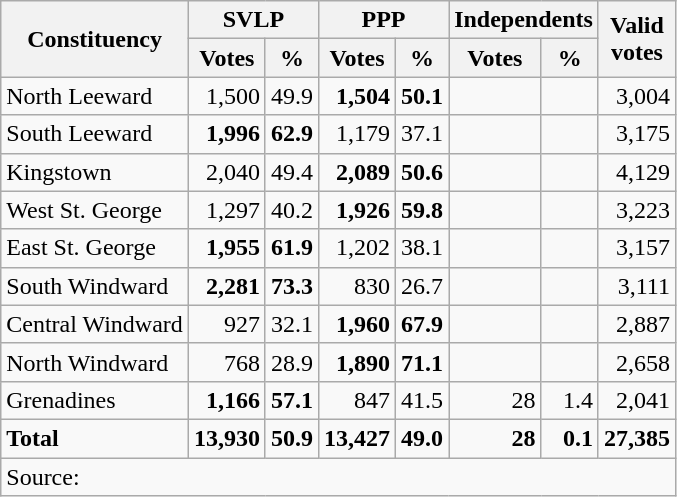<table class=wikitable style=text-align:right>
<tr>
<th rowspan=2>Constituency</th>
<th colspan=2>SVLP</th>
<th colspan=2>PPP</th>
<th colspan=2>Independents</th>
<th rowspan=2>Valid<br>votes</th>
</tr>
<tr>
<th>Votes</th>
<th>%</th>
<th>Votes</th>
<th>%</th>
<th>Votes</th>
<th>%</th>
</tr>
<tr>
<td align=left>North Leeward</td>
<td>1,500</td>
<td>49.9</td>
<td><strong>1,504</strong></td>
<td><strong>50.1</strong></td>
<td></td>
<td></td>
<td>3,004</td>
</tr>
<tr>
<td align=left>South Leeward</td>
<td><strong>1,996</strong></td>
<td><strong>62.9</strong></td>
<td>1,179</td>
<td>37.1</td>
<td></td>
<td></td>
<td>3,175</td>
</tr>
<tr>
<td align=left>Kingstown</td>
<td>2,040</td>
<td>49.4</td>
<td><strong>2,089</strong></td>
<td><strong>50.6</strong></td>
<td></td>
<td></td>
<td>4,129</td>
</tr>
<tr>
<td align=left>West St. George</td>
<td>1,297</td>
<td>40.2</td>
<td><strong>1,926</strong></td>
<td><strong>59.8</strong></td>
<td></td>
<td></td>
<td>3,223</td>
</tr>
<tr>
<td align=left>East St. George</td>
<td><strong>1,955</strong></td>
<td><strong>61.9</strong></td>
<td>1,202</td>
<td>38.1</td>
<td></td>
<td></td>
<td>3,157</td>
</tr>
<tr>
<td align=left>South Windward</td>
<td><strong>2,281</strong></td>
<td><strong>73.3</strong></td>
<td>830</td>
<td>26.7</td>
<td></td>
<td></td>
<td>3,111</td>
</tr>
<tr>
<td align=left>Central Windward</td>
<td>927</td>
<td>32.1</td>
<td><strong>1,960</strong></td>
<td><strong>67.9</strong></td>
<td></td>
<td></td>
<td>2,887</td>
</tr>
<tr>
<td align=left>North Windward</td>
<td>768</td>
<td>28.9</td>
<td><strong>1,890</strong></td>
<td><strong>71.1</strong></td>
<td></td>
<td></td>
<td>2,658</td>
</tr>
<tr>
<td align=left>Grenadines</td>
<td><strong>1,166</strong></td>
<td><strong>57.1</strong></td>
<td>847</td>
<td>41.5</td>
<td>28</td>
<td>1.4</td>
<td>2,041</td>
</tr>
<tr style=font-weight:bold>
<td align=left>Total</td>
<td>13,930</td>
<td>50.9</td>
<td>13,427</td>
<td>49.0</td>
<td>28</td>
<td>0.1</td>
<td>27,385</td>
</tr>
<tr>
<td align=left colspan=8>Source: </td>
</tr>
</table>
